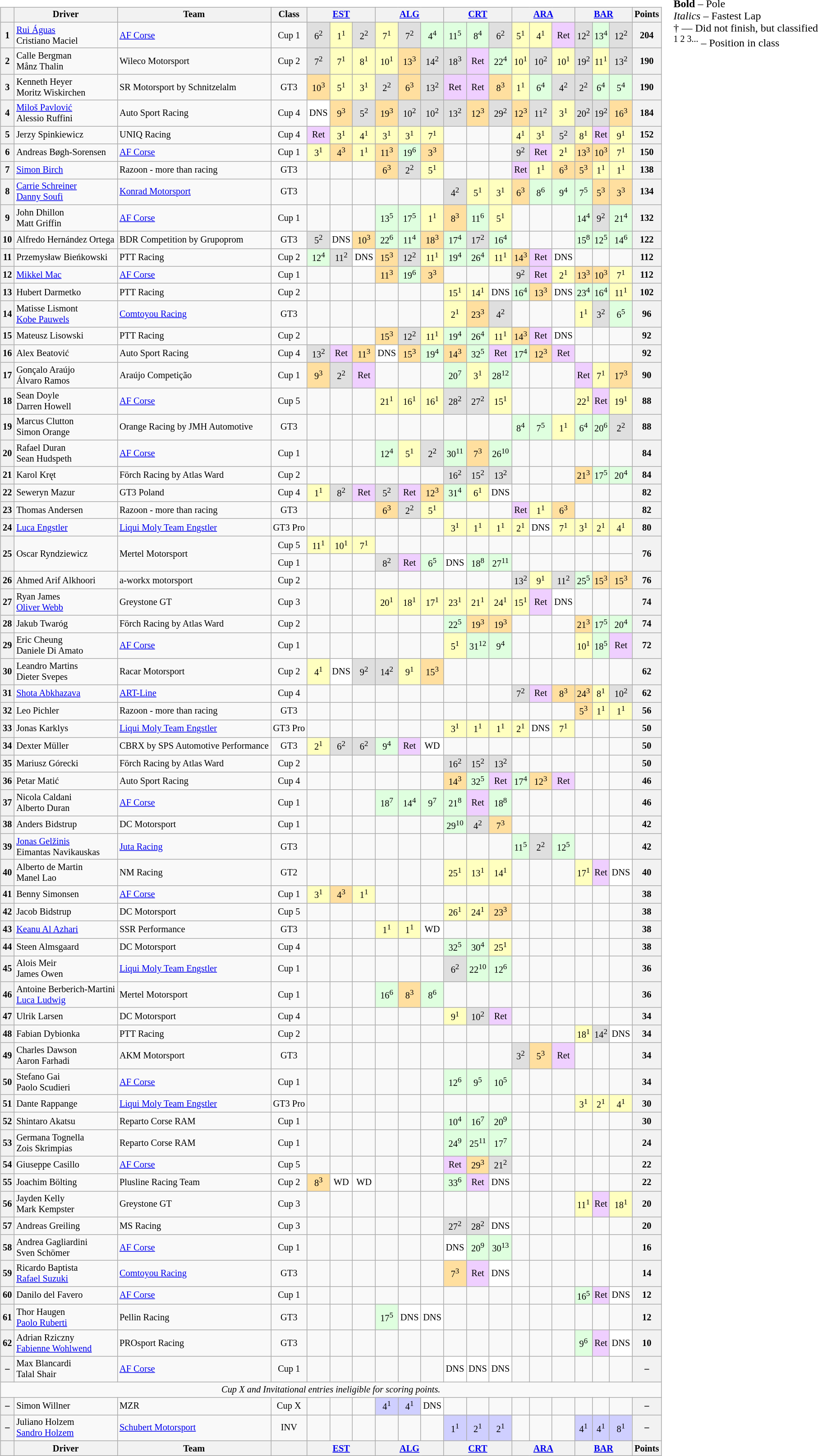<table>
<tr>
<td><br><table class="wikitable" style="font-size: 85%; text-align:center">
<tr>
<th></th>
<th>Driver</th>
<th>Team</th>
<th>Class</th>
<th colspan="3"><a href='#'>EST</a><br></th>
<th colspan="3"><a href='#'>ALG</a><br></th>
<th colspan="3"><a href='#'>CRT</a><br></th>
<th colspan="3"><a href='#'>ARA</a><br></th>
<th colspan="3"><a href='#'>BAR</a><br></th>
<th>Points</th>
</tr>
<tr>
<th>1</th>
<td align="left"> <a href='#'>Rui Águas</a><br> Cristiano Maciel</td>
<td align="left"> <a href='#'>AF Corse</a></td>
<td>Cup 1</td>
<td style="background:#dfdfdf;">6<sup>2</sup></td>
<td style="background:#ffffbf;">1<sup>1</sup></td>
<td style="background:#dfdfdf;">2<sup>2</sup></td>
<td style="background:#ffffbf;">7<sup>1</sup></td>
<td style="background:#dfdfdf;">7<sup>2</sup></td>
<td style="background:#dfffdf;">4<sup>4</sup></td>
<td style="background:#dfffdf;">11<sup>5</sup></td>
<td style="background:#dfffdf;">8<sup>4</sup></td>
<td style="background:#dfdfdf;">6<sup>2</sup></td>
<td style="background:#ffffbf;">5<sup>1</sup></td>
<td style="background:#ffffbf;">4<sup>1</sup></td>
<td style="background:#efcfff;">Ret</td>
<td style="background:#dfdfdf;">12<sup>2</sup></td>
<td style="background:#dfffdf;">13<sup>4</sup></td>
<td style="background:#dfdfdf;">12<sup>2</sup></td>
<th>204</th>
</tr>
<tr>
<th>2</th>
<td align="left"> Calle Bergman<br> Månz Thalin</td>
<td align="left"> Wileco Motorsport</td>
<td>Cup 2</td>
<td style="background:#dfdfdf;">7<sup>2</sup></td>
<td style="background:#ffffbf;">7<sup>1</sup></td>
<td style="background:#ffffbf;">8<sup>1</sup></td>
<td style="background:#ffffbf;">10<sup>1</sup></td>
<td style="background:#ffdf9f;">13<sup>3</sup></td>
<td style="background:#dfdfdf;">14<sup>2</sup></td>
<td style="background:#dfdfdf;">18<sup>3</sup></td>
<td style="background:#efcfff;">Ret</td>
<td style="background:#dfffdf;">22<sup>4</sup></td>
<td style="background:#ffffbf;">10<sup>1</sup></td>
<td style="background:#dfdfdf;">10<sup>2</sup></td>
<td style="background:#ffffbf;">10<sup>1</sup></td>
<td style="background:#dfdfdf;">19<sup>2</sup></td>
<td style="background:#ffffbf;">11<sup>1</sup></td>
<td style="background:#dfdfdf;">13<sup>2</sup></td>
<th>190</th>
</tr>
<tr>
<th>3</th>
<td align="left"> Kenneth Heyer<br> Moritz Wiskirchen</td>
<td align="left"> SR Motorsport by Schnitzelalm</td>
<td>GT3</td>
<td style="background:#ffdf9f;">10<sup>3</sup></td>
<td style="background:#ffffbf;">5<sup>1</sup></td>
<td style="background:#ffffbf;">3<sup>1</sup></td>
<td style="background:#dfdfdf;">2<sup>2</sup></td>
<td style="background:#ffdf9f;">6<sup>3</sup></td>
<td style="background:#dfdfdf;">13<sup>2</sup></td>
<td style="background:#efcfff;">Ret</td>
<td style="background:#efcfff;">Ret</td>
<td style="background:#ffdf9f;">8<sup>3</sup></td>
<td style="background:#ffffbf;">1<sup>1</sup></td>
<td style="background:#dfffdf;">6<sup>4</sup></td>
<td style="background:#dfdfdf;">4<sup>2</sup></td>
<td style="background:#dfdfdf;">2<sup>2</sup></td>
<td style="background:#dfffdf;">6<sup>4</sup></td>
<td style="background:#dfffdf;">5<sup>4</sup></td>
<th>190</th>
</tr>
<tr>
<th>4</th>
<td align="left"> <a href='#'>Miloš Pavlović</a><br> Alessio Ruffini</td>
<td align="left"> Auto Sport Racing</td>
<td>Cup 4</td>
<td style="background:#ffffff;">DNS</td>
<td style="background:#ffdf9f;">9<sup>3</sup></td>
<td style="background:#dfdfdf;">5<sup>2</sup></td>
<td style="background:#ffdf9f;">19<sup>3</sup></td>
<td style="background:#dfdfdf;">10<sup>2</sup></td>
<td style="background:#dfdfdf;">10<sup>2</sup></td>
<td style="background:#dfdfdf;">13<sup>2</sup></td>
<td style="background:#ffdf9f;">12<sup>3</sup></td>
<td style="background:#dfdfdf;">29<sup>2</sup></td>
<td style="background:#ffdf9f;">12<sup>3</sup></td>
<td style="background:#dfdfdf;">11<sup>2</sup></td>
<td style="background:#ffffbf;">3<sup>1</sup></td>
<td style="background:#dfdfdf;">20<sup>2</sup></td>
<td style="background:#dfdfdf;">19<sup>2</sup></td>
<td style="background:#ffdf9f;">16<sup>3</sup></td>
<th>184</th>
</tr>
<tr>
<th>5</th>
<td align="left"> Jerzy Spinkiewicz</td>
<td align="left"> UNIQ Racing</td>
<td>Cup 4</td>
<td style="background:#efcfff;">Ret</td>
<td style="background:#ffffbf;">3<sup>1</sup></td>
<td style="background:#ffffbf;">4<sup>1</sup></td>
<td style="background:#ffffbf;">3<sup>1</sup></td>
<td style="background:#ffffbf;">3<sup>1</sup></td>
<td style="background:#ffffbf;">7<sup>1</sup></td>
<td></td>
<td></td>
<td></td>
<td style="background:#ffffbf;">4<sup>1</sup></td>
<td style="background:#ffffbf;">3<sup>1</sup></td>
<td style="background:#dfdfdf;">5<sup>2</sup></td>
<td style="background:#ffffbf;">8<sup>1</sup></td>
<td style="background:#efcfff;">Ret</td>
<td style="background:#ffffbf;">9<sup>1</sup></td>
<th>152</th>
</tr>
<tr>
<th>6</th>
<td align="left"> Andreas Bøgh-Sorensen</td>
<td align="left"> <a href='#'>AF Corse</a></td>
<td>Cup 1</td>
<td style="background:#ffffbf;">3<sup>1</sup></td>
<td style="background:#ffdf9f;">4<sup>3</sup></td>
<td style="background:#ffffbf;">1<sup>1</sup></td>
<td style="background:#ffdf9f;">11<sup>3</sup></td>
<td style="background:#dfffdf;">19<sup>6</sup></td>
<td style="background:#ffdf9f;">3<sup>3</sup></td>
<td></td>
<td></td>
<td></td>
<td style="background:#dfdfdf;">9<sup>2</sup></td>
<td style="background:#efcfff;">Ret</td>
<td style="background:#ffffbf;">2<sup>1</sup></td>
<td style="background:#ffdf9f;">13<sup>3</sup></td>
<td style="background:#ffdf9f;">10<sup>3</sup></td>
<td style="background:#ffffbf;">7<sup>1</sup></td>
<th>150</th>
</tr>
<tr>
<th>7</th>
<td align="left"> <a href='#'>Simon Birch</a></td>
<td align="left"> Razoon - more than racing</td>
<td>GT3</td>
<td></td>
<td></td>
<td></td>
<td style="background:#ffdf9f;">6<sup>3</sup></td>
<td style="background:#dfdfdf;">2<sup>2</sup></td>
<td style="background:#ffffbf;">5<sup>1</sup></td>
<td></td>
<td></td>
<td></td>
<td style="background:#efcfff;">Ret</td>
<td style="background:#ffffbf;">1<sup>1</sup></td>
<td style="background:#ffdf9f;">6<sup>3</sup></td>
<td style="background:#ffdf9f;">5<sup>3</sup></td>
<td style="background:#ffffbf;">1<sup>1</sup></td>
<td style="background:#ffffbf;">1<sup>1</sup></td>
<th>138</th>
</tr>
<tr>
<th>8</th>
<td align="left"> <a href='#'>Carrie Schreiner</a><br> <a href='#'>Danny Soufi</a></td>
<td align="left"> <a href='#'>Konrad Motorsport</a></td>
<td>GT3</td>
<td></td>
<td></td>
<td></td>
<td></td>
<td></td>
<td></td>
<td style="background:#dfdfdf;">4<sup>2</sup></td>
<td style="background:#ffffbf;">5<sup>1</sup></td>
<td style="background:#ffffbf;">3<sup>1</sup></td>
<td style="background:#ffdf9f;">6<sup>3</sup></td>
<td style="background:#dfffdf;">8<sup>6</sup></td>
<td style="background:#dfffdf;">9<sup>4</sup></td>
<td style="background:#dfffdf;">7<sup>5</sup></td>
<td style="background:#ffdf9f;">5<sup>3</sup></td>
<td style="background:#ffdf9f;">3<sup>3</sup></td>
<th>134</th>
</tr>
<tr>
<th>9</th>
<td align="left"> John Dhillon<br> Matt Griffin</td>
<td align="left"> <a href='#'>AF Corse</a></td>
<td>Cup 1</td>
<td></td>
<td></td>
<td></td>
<td style="background:#dfffdf;">13<sup>5</sup></td>
<td style="background:#dfffdf;">17<sup>5</sup></td>
<td style="background:#ffffbf;">1<sup>1</sup></td>
<td style="background:#ffdf9f;">8<sup>3</sup></td>
<td style="background:#dfffdf;">11<sup>6</sup></td>
<td style="background:#ffffbf;">5<sup>1</sup></td>
<td></td>
<td></td>
<td></td>
<td style="background:#dfffdf;">14<sup>4</sup></td>
<td style="background:#dfdfdf;">9<sup>2</sup></td>
<td style="background:#dfffdf;">21<sup>4</sup></td>
<th>132</th>
</tr>
<tr>
<th>10</th>
<td align="left"> Alfredo Hernández Ortega</td>
<td align="left"> BDR Competition by Grupoprom</td>
<td>GT3</td>
<td style="background:#dfdfdf;">5<sup>2</sup></td>
<td style="background:#ffffff;">DNS</td>
<td style="background:#ffdf9f;">10<sup>3</sup></td>
<td style="background:#dfffdf;">22<sup>6</sup></td>
<td style="background:#dfffdf;">11<sup>4</sup></td>
<td style="background:#ffdf9f;">18<sup>3</sup></td>
<td style="background:#dfffdf;">17<sup>4</sup></td>
<td style="background:#dfdfdf;">17<sup>2</sup></td>
<td style="background:#dfffdf;">16<sup>4</sup></td>
<td></td>
<td></td>
<td></td>
<td style="background:#dfffdf;">15<sup>8</sup></td>
<td style="background:#dfffdf;">12<sup>5</sup></td>
<td style="background:#dfffdf;">14<sup>6</sup></td>
<th>122</th>
</tr>
<tr>
<th>11</th>
<td align="left"> Przemysław Bieńkowski</td>
<td align="left"> PTT Racing</td>
<td>Cup 2</td>
<td style="background:#dfffdf;">12<sup>4</sup></td>
<td style="background:#dfdfdf;">11<sup>2</sup></td>
<td style="background:#ffffff;">DNS</td>
<td style="background:#ffdf9f;">15<sup>3</sup></td>
<td style="background:#dfdfdf;">12<sup>2</sup></td>
<td style="background:#ffffbf;">11<sup>1</sup></td>
<td style="background:#dfffdf;">19<sup>4</sup></td>
<td style="background:#dfffdf;">26<sup>4</sup></td>
<td style="background:#ffffbf;">11<sup>1</sup></td>
<td style="background:#ffdf9f;">14<sup>3</sup></td>
<td style="background:#efcfff;">Ret</td>
<td style="background:#ffffff;">DNS</td>
<td></td>
<td></td>
<td></td>
<th>112</th>
</tr>
<tr>
<th>12</th>
<td align="left"> <a href='#'>Mikkel Mac</a></td>
<td align="left"> <a href='#'>AF Corse</a></td>
<td>Cup 1</td>
<td></td>
<td></td>
<td></td>
<td style="background:#ffdf9f;">11<sup>3</sup></td>
<td style="background:#dfffdf;">19<sup>6</sup></td>
<td style="background:#ffdf9f;">3<sup>3</sup></td>
<td></td>
<td></td>
<td></td>
<td style="background:#dfdfdf;">9<sup>2</sup></td>
<td style="background:#efcfff;">Ret</td>
<td style="background:#ffffbf;">2<sup>1</sup></td>
<td style="background:#ffdf9f;">13<sup>3</sup></td>
<td style="background:#ffdf9f;">10<sup>3</sup></td>
<td style="background:#ffffbf;">7<sup>1</sup></td>
<th>112</th>
</tr>
<tr>
<th>13</th>
<td align="left"> Hubert Darmetko</td>
<td align="left"> PTT Racing</td>
<td>Cup 2</td>
<td></td>
<td></td>
<td></td>
<td></td>
<td></td>
<td></td>
<td style="background:#ffffbf;">15<sup>1</sup></td>
<td style="background:#ffffbf;">14<sup>1</sup></td>
<td style="background:#ffffff;">DNS</td>
<td style="background:#dfffdf;">16<sup>4</sup></td>
<td style="background:#ffdf9f;">13<sup>3</sup></td>
<td style="background:#ffffff;">DNS</td>
<td style="background:#dfffdf;">23<sup>4</sup></td>
<td style="background:#dfffdf;">16<sup>4</sup></td>
<td style="background:#ffffbf;">11<sup>1</sup></td>
<th>102</th>
</tr>
<tr>
<th>14</th>
<td align="left"> Matisse Lismont<br> <a href='#'>Kobe Pauwels</a></td>
<td align="left"> <a href='#'>Comtoyou Racing</a></td>
<td>GT3</td>
<td></td>
<td></td>
<td></td>
<td></td>
<td></td>
<td></td>
<td style="background:#ffffbf;">2<sup>1</sup></td>
<td style="background:#ffdf9f;">23<sup>3</sup></td>
<td style="background:#dfdfdf;">4<sup>2</sup></td>
<td></td>
<td></td>
<td></td>
<td style="background:#ffffbf;">1<sup>1</sup></td>
<td style="background:#dfdfdf;">3<sup>2</sup></td>
<td style="background:#dfffdf;">6<sup>5</sup></td>
<th>96</th>
</tr>
<tr>
<th>15</th>
<td align="left"> Mateusz Lisowski</td>
<td align="left"> PTT Racing</td>
<td>Cup 2</td>
<td></td>
<td></td>
<td></td>
<td style="background:#ffdf9f;">15<sup>3</sup></td>
<td style="background:#dfdfdf;">12<sup>2</sup></td>
<td style="background:#ffffbf;">11<sup>1</sup></td>
<td style="background:#dfffdf;">19<sup>4</sup></td>
<td style="background:#dfffdf;">26<sup>4</sup></td>
<td style="background:#ffffbf;">11<sup>1</sup></td>
<td style="background:#ffdf9f;">14<sup>3</sup></td>
<td style="background:#efcfff;">Ret</td>
<td style="background:#ffffff;">DNS</td>
<td></td>
<td></td>
<td></td>
<th>92</th>
</tr>
<tr>
<th>16</th>
<td align="left"> Alex Beatović</td>
<td align="left"> Auto Sport Racing</td>
<td>Cup 4</td>
<td style="background:#dfdfdf;">13<sup>2</sup></td>
<td style="background:#efcfff;">Ret</td>
<td style="background:#ffdf9f;">11<sup>3</sup></td>
<td style="background:#ffffff;">DNS</td>
<td style="background:#ffdf9f;">15<sup>3</sup></td>
<td style="background:#dfffdf;">19<sup>4</sup></td>
<td style="background:#ffdf9f;">14<sup>3</sup></td>
<td style="background:#dfffdf;">32<sup>5</sup></td>
<td style="background:#efcfff;">Ret</td>
<td style="background:#dfffdf;">17<sup>4</sup></td>
<td style="background:#ffdf9f;">12<sup>3</sup></td>
<td style="background:#efcfff;">Ret</td>
<td></td>
<td></td>
<td></td>
<th>92</th>
</tr>
<tr>
<th>17</th>
<td align="left"> Gonçalo Araújo<br> Álvaro Ramos</td>
<td align="left"> Araújo Competição</td>
<td>Cup 1</td>
<td style="background:#ffdf9f;">9<sup>3</sup></td>
<td style="background:#dfdfdf;">2<sup>2</sup></td>
<td style="background:#efcfff;">Ret</td>
<td></td>
<td></td>
<td></td>
<td style="background:#dfffdf;">20<sup>7</sup></td>
<td style="background:#ffffbf;">3<sup>1</sup></td>
<td style="background:#dfffdf;">28<sup>12</sup></td>
<td></td>
<td></td>
<td></td>
<td style="background:#efcfff;">Ret</td>
<td style="background:#ffffbf;">7<sup>1</sup></td>
<td style="background:#ffdf9f;">17<sup>3</sup></td>
<th>90</th>
</tr>
<tr>
<th>18</th>
<td align="left"> Sean Doyle<br> Darren Howell</td>
<td align="left"> <a href='#'>AF Corse</a></td>
<td>Cup 5</td>
<td></td>
<td></td>
<td></td>
<td style="background:#ffffbf;">21<sup>1</sup></td>
<td style="background:#ffffbf;">16<sup>1</sup></td>
<td style="background:#ffffbf;">16<sup>1</sup></td>
<td style="background:#dfdfdf;">28<sup>2</sup></td>
<td style="background:#dfdfdf;">27<sup>2</sup></td>
<td style="background:#ffffbf;">15<sup>1</sup></td>
<td></td>
<td></td>
<td></td>
<td style="background:#ffffbf;">22<sup>1</sup></td>
<td style="background:#efcfff;">Ret</td>
<td style="background:#ffffbf;">19<sup>1</sup></td>
<th>88</th>
</tr>
<tr>
<th>19</th>
<td align="left"> Marcus Clutton<br> Simon Orange</td>
<td align="left"> Orange Racing by JMH Automotive</td>
<td>GT3</td>
<td></td>
<td></td>
<td></td>
<td></td>
<td></td>
<td></td>
<td></td>
<td></td>
<td></td>
<td style="background:#dfffdf;">8<sup>4</sup></td>
<td style="background:#dfffdf;">7<sup>5</sup></td>
<td style="background:#ffffbf;">1<sup>1</sup></td>
<td style="background:#dfffdf;">6<sup>4</sup></td>
<td style="background:#dfffdf;">20<sup>6</sup></td>
<td style="background:#dfdfdf;">2<sup>2</sup></td>
<th>88</th>
</tr>
<tr>
<th>20</th>
<td align="left"> Rafael Duran<br> Sean Hudspeth</td>
<td align="left"> <a href='#'>AF Corse</a></td>
<td>Cup 1</td>
<td></td>
<td></td>
<td></td>
<td style="background:#dfffdf;">12<sup>4</sup></td>
<td style="background:#ffffbf;">5<sup>1</sup></td>
<td style="background:#dfdfdf;">2<sup>2</sup></td>
<td style="background:#dfffdf;">30<sup>11</sup></td>
<td style="background:#ffdf9f;">7<sup>3</sup></td>
<td style="background:#dfffdf;">26<sup>10</sup></td>
<td></td>
<td></td>
<td></td>
<td></td>
<td></td>
<td></td>
<th>84</th>
</tr>
<tr>
<th>21</th>
<td align="left"> Karol Kręt</td>
<td align="left"> Förch Racing by Atlas Ward</td>
<td>Cup 2</td>
<td></td>
<td></td>
<td></td>
<td></td>
<td></td>
<td></td>
<td style="background:#dfdfdf;">16<sup>2</sup></td>
<td style="background:#dfdfdf;">15<sup>2</sup></td>
<td style="background:#dfdfdf;">13<sup>2</sup></td>
<td></td>
<td></td>
<td></td>
<td style="background:#ffdf9f;">21<sup>3</sup></td>
<td style="background:#dfffdf;">17<sup>5</sup></td>
<td style="background:#dfffdf;">20<sup>4</sup></td>
<th>84</th>
</tr>
<tr>
<th>22</th>
<td align="left"> Seweryn Mazur</td>
<td align="left"> GT3 Poland</td>
<td>Cup 4</td>
<td style="background:#ffffbf;">1<sup>1</sup></td>
<td style="background:#dfdfdf;">8<sup>2</sup></td>
<td style="background:#efcfff;">Ret</td>
<td style="background:#dfdfdf;">5<sup>2</sup></td>
<td style="background:#efcfff;">Ret</td>
<td style="background:#ffdf9f;">12<sup>3</sup></td>
<td style="background:#dfffdf;">31<sup>4</sup></td>
<td style="background:#ffffbf;">6<sup>1</sup></td>
<td style="background:#ffffff;">DNS</td>
<td></td>
<td></td>
<td></td>
<td></td>
<td></td>
<td></td>
<th>82</th>
</tr>
<tr>
<th>23</th>
<td align="left"> Thomas Andersen</td>
<td align="left"> Razoon - more than racing</td>
<td>GT3</td>
<td></td>
<td></td>
<td></td>
<td style="background:#ffdf9f;">6<sup>3</sup></td>
<td style="background:#dfdfdf;">2<sup>2</sup></td>
<td style="background:#ffffbf;">5<sup>1</sup></td>
<td></td>
<td></td>
<td></td>
<td style="background:#efcfff;">Ret</td>
<td style="background:#ffffbf;">1<sup>1</sup></td>
<td style="background:#ffdf9f;">6<sup>3</sup></td>
<td></td>
<td></td>
<td></td>
<th>82</th>
</tr>
<tr>
<th>24</th>
<td align="left"> <a href='#'>Luca Engstler</a></td>
<td align="left"> <a href='#'>Liqui Moly Team Engstler</a></td>
<td nowrap="">GT3 Pro</td>
<td></td>
<td></td>
<td></td>
<td></td>
<td></td>
<td></td>
<td style="background:#ffffbf;">3<sup>1</sup></td>
<td style="background:#ffffbf;">1<sup>1</sup></td>
<td style="background:#ffffbf;">1<sup>1</sup></td>
<td style="background:#ffffbf;">2<sup>1</sup></td>
<td style="background:#ffffff;">DNS</td>
<td style="background:#ffffbf;">7<sup>1</sup></td>
<td style="background:#ffffbf;">3<sup>1</sup></td>
<td style="background:#ffffbf;">2<sup>1</sup></td>
<td style="background:#ffffbf;">4<sup>1</sup></td>
<th>80</th>
</tr>
<tr>
<th rowspan="2">25</th>
<td rowspan="2" align="left"> Oscar Ryndziewicz</td>
<td rowspan="2" align="left"> Mertel Motorsport</td>
<td>Cup 5</td>
<td style="background:#ffffbf;">11<sup>1</sup></td>
<td style="background:#ffffbf;">10<sup>1</sup></td>
<td style="background:#ffffbf;">7<sup>1</sup></td>
<td></td>
<td></td>
<td></td>
<td></td>
<td></td>
<td></td>
<td></td>
<td></td>
<td></td>
<td></td>
<td></td>
<td></td>
<th rowspan="2">76</th>
</tr>
<tr>
<td>Cup 1</td>
<td></td>
<td></td>
<td></td>
<td style="background:#dfdfdf;">8<sup>2</sup></td>
<td style="background:#efcfff;">Ret</td>
<td style="background:#dfffdf;">6<sup>5</sup></td>
<td style="background:#ffffff;">DNS</td>
<td style="background:#dfffdf;">18<sup>8</sup></td>
<td style="background:#dfffdf;">27<sup>11</sup></td>
<td></td>
<td></td>
<td></td>
<td></td>
<td></td>
<td></td>
</tr>
<tr>
<th>26</th>
<td align="left"> Ahmed Arif Alkhoori</td>
<td align="left"> a-workx motorsport</td>
<td>Cup 2</td>
<td></td>
<td></td>
<td></td>
<td></td>
<td></td>
<td></td>
<td></td>
<td></td>
<td></td>
<td style="background:#dfdfdf;">13<sup>2</sup></td>
<td style="background:#ffffbf;">9<sup>1</sup></td>
<td style="background:#dfdfdf;">11<sup>2</sup></td>
<td style="background:#dfffdf;">25<sup>5</sup></td>
<td style="background:#ffdf9f;">15<sup>3</sup></td>
<td style="background:#ffdf9f;">15<sup>3</sup></td>
<th>76</th>
</tr>
<tr>
<th>27</th>
<td align="left"> Ryan James<br> <a href='#'>Oliver Webb</a></td>
<td align="left"> Greystone GT</td>
<td>Cup 3</td>
<td></td>
<td></td>
<td></td>
<td style="background:#ffffbf;">20<sup>1</sup></td>
<td style="background:#ffffbf;">18<sup>1</sup></td>
<td style="background:#ffffbf;">17<sup>1</sup></td>
<td style="background:#ffffbf;">23<sup>1</sup></td>
<td style="background:#ffffbf;">21<sup>1</sup></td>
<td style="background:#ffffbf;">24<sup>1</sup></td>
<td style="background:#ffffbf;">15<sup>1</sup></td>
<td style="background:#efcfff;">Ret</td>
<td style="background:#ffffff;">DNS</td>
<td></td>
<td></td>
<td></td>
<th>74</th>
</tr>
<tr>
<th>28</th>
<td align="left"> Jakub Twaróg</td>
<td align="left"> Förch Racing by Atlas Ward</td>
<td>Cup 2</td>
<td></td>
<td></td>
<td></td>
<td></td>
<td></td>
<td></td>
<td style="background:#dfffdf;">22<sup>5</sup></td>
<td style="background:#ffdf9f;">19<sup>3</sup></td>
<td style="background:#ffdf9f;">19<sup>3</sup></td>
<td></td>
<td></td>
<td></td>
<td style="background:#ffdf9f;">21<sup>3</sup></td>
<td style="background:#dfffdf;">17<sup>5</sup></td>
<td style="background:#dfffdf;">20<sup>4</sup></td>
<th>74</th>
</tr>
<tr>
<th>29</th>
<td align="left"> Eric Cheung<br> Daniele Di Amato</td>
<td align="left"> <a href='#'>AF Corse</a></td>
<td>Cup 1</td>
<td></td>
<td></td>
<td></td>
<td></td>
<td></td>
<td></td>
<td style="background:#ffffbf;">5<sup>1</sup></td>
<td style="background:#dfffdf;">31<sup>12</sup></td>
<td style="background:#dfffdf;">9<sup>4</sup></td>
<td></td>
<td></td>
<td></td>
<td style="background:#ffffbf;">10<sup>1</sup></td>
<td style="background:#dfffdf;">18<sup>5</sup></td>
<td style="background:#efcfff;">Ret</td>
<th>72</th>
</tr>
<tr>
<th>30</th>
<td align="left"> Leandro Martins<br> Dieter Svepes</td>
<td align="left"> Racar Motorsport</td>
<td>Cup 2</td>
<td style="background:#ffffbf;">4<sup>1</sup></td>
<td style="background:#ffffff;">DNS</td>
<td style="background:#dfdfdf;">9<sup>2</sup></td>
<td style="background:#dfdfdf;">14<sup>2</sup></td>
<td style="background:#ffffbf;">9<sup>1</sup></td>
<td style="background:#ffdf9f;">15<sup>3</sup></td>
<td></td>
<td></td>
<td></td>
<td></td>
<td></td>
<td></td>
<td></td>
<td></td>
<td></td>
<th>62</th>
</tr>
<tr>
<th>31</th>
<td align="left"> <a href='#'>Shota Abkhazava</a></td>
<td align="left"> <a href='#'>ART-Line</a></td>
<td>Cup 4</td>
<td></td>
<td></td>
<td></td>
<td></td>
<td></td>
<td></td>
<td></td>
<td></td>
<td></td>
<td style="background:#dfdfdf;">7<sup>2</sup></td>
<td style="background:#efcfff;">Ret</td>
<td style="background:#ffdf9f;">8<sup>3</sup></td>
<td style="background:#ffdf9f;">24<sup>3</sup></td>
<td style="background:#ffffbf;">8<sup>1</sup></td>
<td style="background:#dfdfdf;">10<sup>2</sup></td>
<th>62</th>
</tr>
<tr>
<th>32</th>
<td align="left"> Leo Pichler</td>
<td align="left"> Razoon - more than racing</td>
<td>GT3</td>
<td></td>
<td></td>
<td></td>
<td></td>
<td></td>
<td></td>
<td></td>
<td></td>
<td></td>
<td></td>
<td></td>
<td></td>
<td style="background:#ffdf9f;">5<sup>3</sup></td>
<td style="background:#ffffbf;">1<sup>1</sup></td>
<td style="background:#ffffbf;">1<sup>1</sup></td>
<th>56</th>
</tr>
<tr>
<th>33</th>
<td align="left"> Jonas Karklys</td>
<td align="left"> <a href='#'>Liqui Moly Team Engstler</a></td>
<td nowrap="">GT3 Pro</td>
<td></td>
<td></td>
<td></td>
<td></td>
<td></td>
<td></td>
<td style="background:#ffffbf;">3<sup>1</sup></td>
<td style="background:#ffffbf;">1<sup>1</sup></td>
<td style="background:#ffffbf;">1<sup>1</sup></td>
<td style="background:#ffffbf;">2<sup>1</sup></td>
<td style="background:#ffffff;">DNS</td>
<td style="background:#ffffbf;">7<sup>1</sup></td>
<td></td>
<td></td>
<td></td>
<th>50</th>
</tr>
<tr>
<th>34</th>
<td align="left"> Dexter Müller</td>
<td align="left"> CBRX by SPS Automotive Performance</td>
<td>GT3</td>
<td style="background:#ffffbf;">2<sup>1</sup></td>
<td style="background:#dfdfdf;">6<sup>2</sup></td>
<td style="background:#dfdfdf;">6<sup>2</sup></td>
<td style="background:#dfffdf;">9<sup>4</sup></td>
<td style="background:#efcfff;">Ret</td>
<td style="background:#ffffff;">WD</td>
<td></td>
<td></td>
<td></td>
<td></td>
<td></td>
<td></td>
<td></td>
<td></td>
<td></td>
<th>50</th>
</tr>
<tr>
<th>35</th>
<td align="left"> Mariusz Górecki</td>
<td align="left"> Förch Racing by Atlas Ward</td>
<td>Cup 2</td>
<td></td>
<td></td>
<td></td>
<td></td>
<td></td>
<td></td>
<td style="background:#dfdfdf;">16<sup>2</sup></td>
<td style="background:#dfdfdf;">15<sup>2</sup></td>
<td style="background:#dfdfdf;">13<sup>2</sup></td>
<td></td>
<td></td>
<td></td>
<td></td>
<td></td>
<td></td>
<th>50</th>
</tr>
<tr>
<th>36</th>
<td align="left"> Petar Matić</td>
<td align="left"> Auto Sport Racing</td>
<td>Cup 4</td>
<td></td>
<td></td>
<td></td>
<td></td>
<td></td>
<td></td>
<td style="background:#ffdf9f;">14<sup>3</sup></td>
<td style="background:#dfffdf;">32<sup>5</sup></td>
<td style="background:#efcfff;">Ret</td>
<td style="background:#dfffdf;">17<sup>4</sup></td>
<td style="background:#ffdf9f;">12<sup>3</sup></td>
<td style="background:#efcfff;">Ret</td>
<td></td>
<td></td>
<td></td>
<th>46</th>
</tr>
<tr>
<th>37</th>
<td align="left"> Nicola Caldani<br> Alberto Duran</td>
<td align="left"> <a href='#'>AF Corse</a></td>
<td>Cup 1</td>
<td></td>
<td></td>
<td></td>
<td style="background:#dfffdf;">18<sup>7</sup></td>
<td style="background:#dfffdf;">14<sup>4</sup></td>
<td style="background:#dfffdf;">9<sup>7</sup></td>
<td style="background:#dfffdf;">21<sup>8</sup></td>
<td style="background:#efcfff;">Ret</td>
<td style="background:#dfffdf;">18<sup>8</sup></td>
<td></td>
<td></td>
<td></td>
<td></td>
<td></td>
<td></td>
<th>46</th>
</tr>
<tr>
<th>38</th>
<td align="left"> Anders Bidstrup</td>
<td align="left"> DC Motorsport</td>
<td>Cup 1</td>
<td></td>
<td></td>
<td></td>
<td></td>
<td></td>
<td></td>
<td style="background:#dfffdf;">29<sup>10</sup></td>
<td style="background:#dfdfdf;">4<sup>2</sup></td>
<td style="background:#ffdf9f;">7<sup>3</sup></td>
<td></td>
<td></td>
<td></td>
<td></td>
<td></td>
<td></td>
<th>42</th>
</tr>
<tr>
<th>39</th>
<td align="left"> <a href='#'>Jonas Gelžinis</a><br> Eimantas Navikauskas</td>
<td align="left"> <a href='#'>Juta Racing</a></td>
<td>GT3</td>
<td></td>
<td></td>
<td></td>
<td></td>
<td></td>
<td></td>
<td></td>
<td></td>
<td></td>
<td style="background:#dfffdf;">11<sup>5</sup></td>
<td style="background:#dfdfdf;">2<sup>2</sup></td>
<td style="background:#dfffdf;">12<sup>5</sup></td>
<td></td>
<td></td>
<td></td>
<th>42</th>
</tr>
<tr>
<th>40</th>
<td align="left"> Alberto de Martin<br> Manel Lao</td>
<td align="left"> NM Racing</td>
<td>GT2</td>
<td></td>
<td></td>
<td></td>
<td></td>
<td></td>
<td></td>
<td style="background:#ffffbf;">25<sup>1</sup></td>
<td style="background:#ffffbf;">13<sup>1</sup></td>
<td style="background:#ffffbf;">14<sup>1</sup></td>
<td></td>
<td></td>
<td></td>
<td style="background:#ffffbf;">17<sup>1</sup></td>
<td style="background:#efcfff;">Ret</td>
<td style="background:#ffffff;">DNS</td>
<th>40</th>
</tr>
<tr>
<th>41</th>
<td align="left"> Benny Simonsen</td>
<td align="left"> <a href='#'>AF Corse</a></td>
<td>Cup 1</td>
<td style="background:#ffffbf;">3<sup>1</sup></td>
<td style="background:#ffdf9f;">4<sup>3</sup></td>
<td style="background:#ffffbf;">1<sup>1</sup></td>
<td></td>
<td></td>
<td></td>
<td></td>
<td></td>
<td></td>
<td></td>
<td></td>
<td></td>
<td></td>
<td></td>
<td></td>
<th>38</th>
</tr>
<tr>
<th>42</th>
<td align="left"> Jacob Bidstrup</td>
<td align="left"> DC Motorsport</td>
<td>Cup 5</td>
<td></td>
<td></td>
<td></td>
<td></td>
<td></td>
<td></td>
<td style="background:#ffffbf;">26<sup>1</sup></td>
<td style="background:#ffffbf;">24<sup>1</sup></td>
<td style="background:#ffdf9f;">23<sup>3</sup></td>
<td></td>
<td></td>
<td></td>
<td></td>
<td></td>
<td></td>
<th>38</th>
</tr>
<tr>
<th>43</th>
<td align="left"> <a href='#'>Keanu Al Azhari</a></td>
<td align="left"> SSR Performance</td>
<td>GT3</td>
<td></td>
<td></td>
<td></td>
<td style="background:#ffffbf;">1<sup>1</sup></td>
<td style="background:#ffffbf;">1<sup>1</sup></td>
<td style="background:#ffffff;">WD</td>
<td></td>
<td></td>
<td></td>
<td></td>
<td></td>
<td></td>
<td></td>
<td></td>
<td></td>
<th>38</th>
</tr>
<tr>
<th>44</th>
<td align="left"> Steen Almsgaard</td>
<td align="left"> DC Motorsport</td>
<td>Cup 4</td>
<td></td>
<td></td>
<td></td>
<td></td>
<td></td>
<td></td>
<td style="background:#dfffdf;">32<sup>5</sup></td>
<td style="background:#dfffdf;">30<sup>4</sup></td>
<td style="background:#ffffbf;">25<sup>1</sup></td>
<td></td>
<td></td>
<td></td>
<td></td>
<td></td>
<td></td>
<th>38</th>
</tr>
<tr>
<th>45</th>
<td align="left"> Alois Meir<br> James Owen</td>
<td align="left"> <a href='#'>Liqui Moly Team Engstler</a></td>
<td>Cup 1</td>
<td></td>
<td></td>
<td></td>
<td></td>
<td></td>
<td></td>
<td style="background:#dfdfdf;">6<sup>2</sup></td>
<td style="background:#dfffdf;">22<sup>10</sup></td>
<td style="background:#dfffdf;">12<sup>6</sup></td>
<td></td>
<td></td>
<td></td>
<td></td>
<td></td>
<td></td>
<th>36</th>
</tr>
<tr>
<th>46</th>
<td align="left"> Antoine Berberich-Martini<br> <a href='#'>Luca Ludwig</a></td>
<td align="left"> Mertel Motorsport</td>
<td>Cup 1</td>
<td></td>
<td></td>
<td></td>
<td style="background:#dfffdf;">16<sup>6</sup></td>
<td style="background:#ffdf9f;">8<sup>3</sup></td>
<td style="background:#dfffdf;">8<sup>6</sup></td>
<td></td>
<td></td>
<td></td>
<td></td>
<td></td>
<td></td>
<td></td>
<td></td>
<td></td>
<th>36</th>
</tr>
<tr>
<th>47</th>
<td align="left"> Ulrik Larsen</td>
<td align="left"> DC Motorsport</td>
<td>Cup 4</td>
<td></td>
<td></td>
<td></td>
<td></td>
<td></td>
<td></td>
<td style="background:#ffffbf;">9<sup>1</sup></td>
<td style="background:#dfdfdf;">10<sup>2</sup></td>
<td style="background:#efcfff;">Ret</td>
<td></td>
<td></td>
<td></td>
<td></td>
<td></td>
<td></td>
<th>34</th>
</tr>
<tr>
<th>48</th>
<td align="left"> Fabian Dybionka</td>
<td align="left"> PTT Racing</td>
<td>Cup 2</td>
<td></td>
<td></td>
<td></td>
<td></td>
<td></td>
<td></td>
<td></td>
<td></td>
<td></td>
<td></td>
<td></td>
<td></td>
<td style="background:#ffffbf;">18<sup>1</sup></td>
<td style="background:#dfdfdf;">14<sup>2</sup></td>
<td style="background:#ffffff;">DNS</td>
<th>34</th>
</tr>
<tr>
<th>49</th>
<td align="left"> Charles Dawson<br> Aaron Farhadi</td>
<td align="left"> AKM Motorsport</td>
<td>GT3</td>
<td></td>
<td></td>
<td></td>
<td></td>
<td></td>
<td></td>
<td></td>
<td></td>
<td></td>
<td style="background:#dfdfdf;">3<sup>2</sup></td>
<td style="background:#ffdf9f;">5<sup>3</sup></td>
<td style="background:#efcfff;">Ret</td>
<td></td>
<td></td>
<td></td>
<th>34</th>
</tr>
<tr>
<th>50</th>
<td align="left"> Stefano Gai<br> Paolo Scudieri</td>
<td align="left"> <a href='#'>AF Corse</a></td>
<td>Cup 1</td>
<td></td>
<td></td>
<td></td>
<td></td>
<td></td>
<td></td>
<td style="background:#dfffdf;">12<sup>6</sup></td>
<td style="background:#dfffdf;">9<sup>5</sup></td>
<td style="background:#dfffdf;">10<sup>5</sup></td>
<td></td>
<td></td>
<td></td>
<td></td>
<td></td>
<td></td>
<th>34</th>
</tr>
<tr>
<th>51</th>
<td align="left"> Dante Rappange</td>
<td align="left"> <a href='#'>Liqui Moly Team Engstler</a></td>
<td nowrap="">GT3 Pro</td>
<td></td>
<td></td>
<td></td>
<td></td>
<td></td>
<td></td>
<td></td>
<td></td>
<td></td>
<td></td>
<td></td>
<td></td>
<td style="background:#ffffbf;">3<sup>1</sup></td>
<td style="background:#ffffbf;">2<sup>1</sup></td>
<td style="background:#ffffbf;">4<sup>1</sup></td>
<th>30</th>
</tr>
<tr>
<th>52</th>
<td align="left"> Shintaro Akatsu</td>
<td align="left"> Reparto Corse RAM</td>
<td>Cup 1</td>
<td></td>
<td></td>
<td></td>
<td></td>
<td></td>
<td></td>
<td style="background:#dfffdf;">10<sup>4</sup></td>
<td style="background:#dfffdf;">16<sup>7</sup></td>
<td style="background:#dfffdf;">20<sup>9</sup></td>
<td></td>
<td></td>
<td></td>
<td></td>
<td></td>
<td></td>
<th>30</th>
</tr>
<tr>
<th>53</th>
<td align="left"> Germana Tognella<br> Zois Skrimpias</td>
<td align="left"> Reparto Corse RAM</td>
<td>Cup 1</td>
<td></td>
<td></td>
<td></td>
<td></td>
<td></td>
<td></td>
<td style="background:#dfffdf;">24<sup>9</sup></td>
<td style="background:#dfffdf;">25<sup>11</sup></td>
<td style="background:#dfffdf;">17<sup>7</sup></td>
<td></td>
<td></td>
<td></td>
<td></td>
<td></td>
<td></td>
<th>24</th>
</tr>
<tr>
<th>54</th>
<td align="left"> Giuseppe Casillo</td>
<td align="left"> <a href='#'>AF Corse</a></td>
<td>Cup 5</td>
<td></td>
<td></td>
<td></td>
<td></td>
<td></td>
<td></td>
<td style="background:#efcfff;">Ret</td>
<td style="background:#ffdf9f;">29<sup>3</sup></td>
<td style="background:#dfdfdf;">21<sup>2</sup></td>
<td></td>
<td></td>
<td></td>
<td></td>
<td></td>
<td></td>
<th>22</th>
</tr>
<tr>
<th>55</th>
<td align="left"> Joachim Bölting</td>
<td align="left"> Plusline Racing Team</td>
<td>Cup 2</td>
<td style="background:#ffdf9f;">8<sup>3</sup></td>
<td style="background:#ffffff;">WD</td>
<td style="background:#ffffff;">WD</td>
<td></td>
<td></td>
<td></td>
<td style="background:#dfffdf;">33<sup>6</sup></td>
<td style="background:#efcfff;">Ret</td>
<td style="background:#ffffff;">DNS</td>
<td></td>
<td></td>
<td></td>
<td></td>
<td></td>
<td></td>
<th>22</th>
</tr>
<tr>
<th>56</th>
<td align="left"> Jayden Kelly<br> Mark Kempster</td>
<td align="left"> Greystone GT</td>
<td>Cup 3</td>
<td></td>
<td></td>
<td></td>
<td></td>
<td></td>
<td></td>
<td></td>
<td></td>
<td></td>
<td></td>
<td></td>
<td></td>
<td style="background:#ffffbf;">11<sup>1</sup></td>
<td style="background:#efcfff;">Ret</td>
<td style="background:#ffffbf;">18<sup>1</sup></td>
<th>20</th>
</tr>
<tr>
<th>57</th>
<td align="left"> Andreas Greiling</td>
<td align="left"> MS Racing</td>
<td>Cup 3</td>
<td></td>
<td></td>
<td></td>
<td></td>
<td></td>
<td></td>
<td style="background:#dfdfdf;">27<sup>2</sup></td>
<td style="background:#dfdfdf;">28<sup>2</sup></td>
<td style="background:#ffffff;">DNS</td>
<td></td>
<td></td>
<td></td>
<td></td>
<td></td>
<td></td>
<th>20</th>
</tr>
<tr>
<th>58</th>
<td align="left"> Andrea Gagliardini<br> Sven Schömer</td>
<td align="left"> <a href='#'>AF Corse</a></td>
<td>Cup 1</td>
<td></td>
<td></td>
<td></td>
<td></td>
<td></td>
<td></td>
<td style="background:#ffffff;">DNS</td>
<td style="background:#dfffdf;">20<sup>9</sup></td>
<td style="background:#dfffdf;">30<sup>13</sup></td>
<td></td>
<td></td>
<td></td>
<td></td>
<td></td>
<td></td>
<th>16</th>
</tr>
<tr>
<th>59</th>
<td align="left"> Ricardo Baptista<br> <a href='#'>Rafael Suzuki</a></td>
<td align="left"> <a href='#'>Comtoyou Racing</a></td>
<td>GT3</td>
<td></td>
<td></td>
<td></td>
<td></td>
<td></td>
<td></td>
<td style="background:#ffdf9f;">7<sup>3</sup></td>
<td style="background:#efcfff;">Ret</td>
<td style="background:#ffffff;">DNS</td>
<td></td>
<td></td>
<td></td>
<td></td>
<td></td>
<td></td>
<th>14</th>
</tr>
<tr>
<th>60</th>
<td align="left"> Danilo del Favero</td>
<td align="left"> <a href='#'>AF Corse</a></td>
<td>Cup 1</td>
<td></td>
<td></td>
<td></td>
<td></td>
<td></td>
<td></td>
<td></td>
<td></td>
<td></td>
<td></td>
<td></td>
<td></td>
<td style="background:#dfffdf;">16<sup>5</sup></td>
<td style="background:#efcfff;">Ret</td>
<td style="background:#ffffff;">DNS</td>
<th>12</th>
</tr>
<tr>
<th>61</th>
<td align="left"> Thor Haugen<br> <a href='#'>Paolo Ruberti</a></td>
<td align="left"> Pellin Racing</td>
<td>GT3</td>
<td></td>
<td></td>
<td></td>
<td style="background:#dfffdf;">17<sup>5</sup></td>
<td style="background:#ffffff;">DNS</td>
<td style="background:#ffffff;">DNS</td>
<td></td>
<td></td>
<td></td>
<td></td>
<td></td>
<td></td>
<td></td>
<td></td>
<td></td>
<th>12</th>
</tr>
<tr>
<th>62</th>
<td align="left"> Adrian Rziczny<br> <a href='#'>Fabienne Wohlwend</a></td>
<td align="left"> PROsport Racing</td>
<td>GT3</td>
<td></td>
<td></td>
<td></td>
<td></td>
<td></td>
<td></td>
<td></td>
<td></td>
<td></td>
<td></td>
<td></td>
<td></td>
<td style="background:#dfffdf;">9<sup>6</sup></td>
<td style="background:#efcfff;">Ret</td>
<td style="background:#ffffff;">DNS</td>
<th>10</th>
</tr>
<tr>
<th>–</th>
<td align="left"> Max Blancardi<br> Talal Shair</td>
<td align="left"> <a href='#'>AF Corse</a></td>
<td>Cup 1</td>
<td></td>
<td></td>
<td></td>
<td></td>
<td></td>
<td></td>
<td style="background:#ffffff;">DNS</td>
<td style="background:#ffffff;">DNS</td>
<td style="background:#ffffff;">DNS</td>
<td></td>
<td></td>
<td></td>
<td></td>
<td></td>
<td></td>
<th>–</th>
</tr>
<tr>
<td colspan="20"><em>Cup X and Invitational entries ineligible for scoring points.</em></td>
</tr>
<tr>
<th>–</th>
<td align="left"> Simon Willner</td>
<td align="left"> MZR</td>
<td>Cup X</td>
<td></td>
<td></td>
<td></td>
<td style="background:#cfcfff;">4<sup>1</sup></td>
<td style="background:#cfcfff;">4<sup>1</sup></td>
<td style="background:#ffffff;">DNS</td>
<td></td>
<td></td>
<td></td>
<td></td>
<td></td>
<td></td>
<td></td>
<td></td>
<td></td>
<th>–</th>
</tr>
<tr>
<th>–</th>
<td align="left"> Juliano Holzem<br> <a href='#'>Sandro Holzem</a></td>
<td align="left"> <a href='#'>Schubert Motorsport</a></td>
<td>INV</td>
<td></td>
<td></td>
<td></td>
<td></td>
<td></td>
<td></td>
<td style="background:#cfcfff;">1<sup>1</sup></td>
<td style="background:#cfcfff;">2<sup>1</sup></td>
<td style="background:#cfcfff;">2<sup>1</sup></td>
<td></td>
<td></td>
<td></td>
<td style="background:#cfcfff;">4<sup>1</sup></td>
<td style="background:#cfcfff;">4<sup>1</sup></td>
<td style="background:#cfcfff;">8<sup>1</sup></td>
<th>–</th>
</tr>
<tr>
<th></th>
<th>Driver</th>
<th>Team</th>
<th></th>
<th colspan="3"><a href='#'>EST</a><br></th>
<th colspan="3"><a href='#'>ALG</a><br></th>
<th colspan="3"><a href='#'>CRT</a><br></th>
<th colspan="3"><a href='#'>ARA</a><br></th>
<th colspan="3"><a href='#'>BAR</a><br></th>
<th>Points</th>
</tr>
</table>
</td>
<td style="vertical-align:top"><br><span><strong>Bold</strong> – Pole</span><br><span><em>Italics</em> – Fastest Lap</span><br><span>† — Did not finish, but classified</span><br><span><sup>1 2 3...</sup> – Position in class </span></td>
</tr>
</table>
